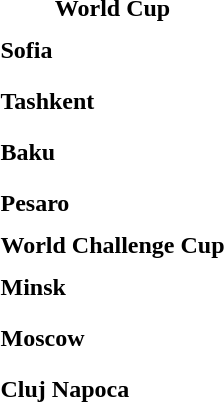<table>
<tr>
<td colspan="4" style="text-align:center;"><strong>World Cup</strong></td>
</tr>
<tr>
<th scope=row style="text-align:left">Sofia</th>
<td style="height:30px;"></td>
<td style="height:30px;"></td>
<td style="height:30px;"></td>
</tr>
<tr>
<th scope=row style="text-align:left">Tashkent</th>
<td style="height:30px;"></td>
<td style="height:30px;"></td>
<td style="height:30px;"></td>
</tr>
<tr>
<th scope=row style="text-align:left">Baku</th>
<td style="height:30px;"></td>
<td style="height:30px;"></td>
<td style="height:30px;"></td>
</tr>
<tr>
<th scope=row style="text-align:left">Pesaro</th>
<td style="height:30px;"></td>
<td style="height:30px;"></td>
<td style="height:30px;"></td>
</tr>
<tr>
<td colspan="4" style="text-align:center;"><strong>World Challenge Cup</strong></td>
</tr>
<tr>
<th scope=row style="text-align:left">Minsk</th>
<td style="height:30px;"><br></td>
<td style="height:30px;"><br></td>
<td style="height:30px;"><br></td>
</tr>
<tr>
<th scope=row style="text-align:left">Moscow</th>
<td style="height:30px;"></td>
<td style="height:30px;"></td>
<td style="height:30px;"></td>
</tr>
<tr>
<th scope=row style="text-align:left">Cluj Napoca</th>
<td style="height:30px;"></td>
<td style="height:30px;"></td>
<td style="height:30px;"></td>
</tr>
<tr>
</tr>
</table>
